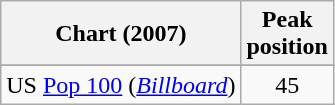<table class="wikitable sortable">
<tr>
<th align="left">Chart (2007)</th>
<th align="left">Peak<br>position</th>
</tr>
<tr>
</tr>
<tr>
</tr>
<tr>
</tr>
<tr>
</tr>
<tr>
</tr>
<tr>
</tr>
<tr>
<td align="left">US <a href='#'>Pop 100</a> (<em><a href='#'>Billboard</a></em>)</td>
<td align="center">45</td>
</tr>
</table>
